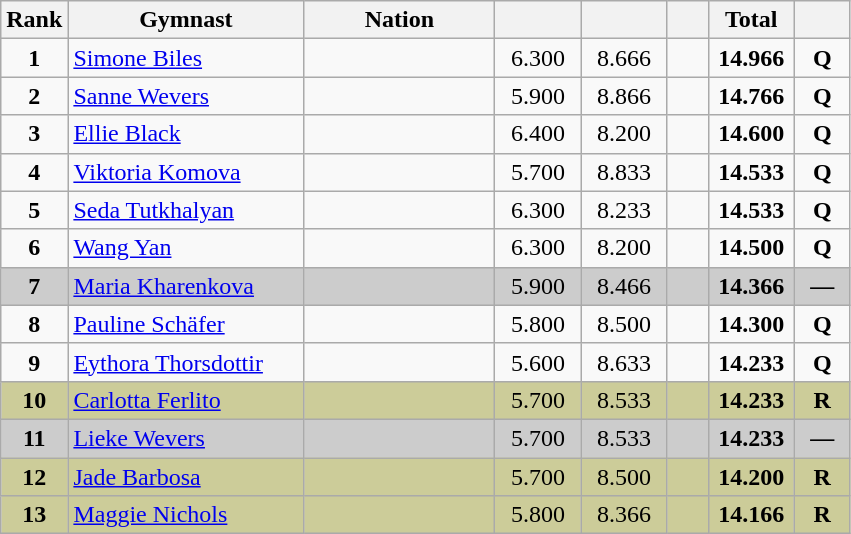<table class="wikitable sortable" style="text-align:center; font-size:100%">
<tr>
<th rowspan="1" style="width:15px;">Rank</th>
<th rowspan="1" style="width:150px;">Gymnast</th>
<th rowspan="1" style="width:120px;">Nation</th>
<th rowspan="1" style="width:50px;"></th>
<th rowspan="1" style="width:50px;"></th>
<th rowspan="1" style="width:20px;"></th>
<th rowspan="1" style="width:50px;">Total</th>
<th rowspan="1" style="width:30px;"></th>
</tr>
<tr>
<td scope="row" style="text-align:center"><strong>1</strong></td>
<td align="left"><a href='#'>Simone Biles</a></td>
<td style="text-align:left;"></td>
<td>6.300</td>
<td>8.666</td>
<td></td>
<td><strong>14.966</strong></td>
<td><strong>Q</strong></td>
</tr>
<tr>
<td scope="row" style="text-align:center"><strong>2</strong></td>
<td align="left"><a href='#'>Sanne Wevers</a></td>
<td style="text-align:left;"></td>
<td>5.900</td>
<td>8.866</td>
<td></td>
<td><strong>14.766</strong></td>
<td><strong>Q</strong></td>
</tr>
<tr>
<td scope="row" style="text-align:center"><strong>3</strong></td>
<td align="left"><a href='#'>Ellie Black</a></td>
<td style="text-align:left;"></td>
<td>6.400</td>
<td>8.200</td>
<td></td>
<td><strong>14.600</strong></td>
<td><strong>Q</strong></td>
</tr>
<tr>
<td scope="row" style="text-align:center"><strong>4</strong></td>
<td align="left"><a href='#'>Viktoria Komova</a></td>
<td style="text-align:left;"></td>
<td>5.700</td>
<td>8.833</td>
<td></td>
<td><strong>14.533</strong></td>
<td><strong>Q</strong></td>
</tr>
<tr>
<td scope="row" style="text-align:center"><strong>5</strong></td>
<td align="left"><a href='#'>Seda Tutkhalyan</a></td>
<td style="text-align:left;"></td>
<td>6.300</td>
<td>8.233</td>
<td></td>
<td><strong>14.533</strong></td>
<td><strong>Q</strong></td>
</tr>
<tr>
<td scope="row" style="text-align:center"><strong>6</strong></td>
<td align="left"><a href='#'>Wang Yan</a></td>
<td style="text-align:left;"></td>
<td>6.300</td>
<td>8.200</td>
<td></td>
<td><strong>14.500</strong></td>
<td><strong>Q</strong></td>
</tr>
<tr style="background:#cccccc;">
<td scope="row" style="text-align:center"><strong>7</strong></td>
<td align="left"><a href='#'>Maria Kharenkova</a></td>
<td style="text-align:left;"></td>
<td>5.900</td>
<td>8.466</td>
<td></td>
<td><strong>14.366</strong></td>
<td><strong>—</strong></td>
</tr>
<tr>
<td scope="row" style="text-align:center"><strong>8</strong></td>
<td align="left"><a href='#'>Pauline Schäfer</a></td>
<td style="text-align:left;"></td>
<td>5.800</td>
<td>8.500</td>
<td></td>
<td><strong>14.300</strong></td>
<td><strong>Q</strong></td>
</tr>
<tr>
<td scope="row" style="text-align:center"><strong>9</strong></td>
<td align="left"><a href='#'>Eythora Thorsdottir</a></td>
<td style="text-align:left;"></td>
<td>5.600</td>
<td>8.633</td>
<td></td>
<td><strong>14.233</strong></td>
<td><strong>Q</strong></td>
</tr>
<tr style="background:#cccc99;">
<td scope="row" style="text-align:center"><strong>10</strong></td>
<td align="left"><a href='#'>Carlotta Ferlito</a></td>
<td style="text-align:left;"></td>
<td>5.700</td>
<td>8.533</td>
<td></td>
<td><strong>14.233</strong></td>
<td><strong>R</strong></td>
</tr>
<tr style="background:#cccccc;">
<td scope="row" style="text-align:center"><strong>11</strong></td>
<td align="left"><a href='#'>Lieke Wevers</a></td>
<td style="text-align:left;"></td>
<td>5.700</td>
<td>8.533</td>
<td></td>
<td><strong>14.233</strong></td>
<td><strong>—</strong></td>
</tr>
<tr style="background:#cccc99;">
<td scope="row" style="text-align:center"><strong>12</strong></td>
<td align="left"><a href='#'>Jade Barbosa</a></td>
<td style="text-align:left;"></td>
<td>5.700</td>
<td>8.500</td>
<td></td>
<td><strong>14.200</strong></td>
<td><strong>R</strong></td>
</tr>
<tr style="background:#cccc99;">
<td scope="row" style="text-align:center"><strong>13</strong></td>
<td align="left"><a href='#'>Maggie Nichols</a></td>
<td style="text-align:left;"></td>
<td>5.800</td>
<td>8.366</td>
<td></td>
<td><strong>14.166</strong></td>
<td><strong>R</strong></td>
</tr>
</table>
